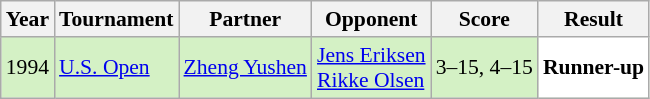<table class="sortable wikitable" style="font-size: 90%">
<tr>
<th>Year</th>
<th>Tournament</th>
<th>Partner</th>
<th>Opponent</th>
<th>Score</th>
<th>Result</th>
</tr>
<tr style="background:#D4F1C5">
<td align="center">1994</td>
<td align="left"><a href='#'>U.S. Open</a></td>
<td align="left"> <a href='#'>Zheng Yushen</a></td>
<td align="left"> <a href='#'>Jens Eriksen</a><br>  <a href='#'>Rikke Olsen</a></td>
<td align="left">3–15, 4–15</td>
<td style="text-align:left; background:white"> <strong>Runner-up</strong></td>
</tr>
</table>
